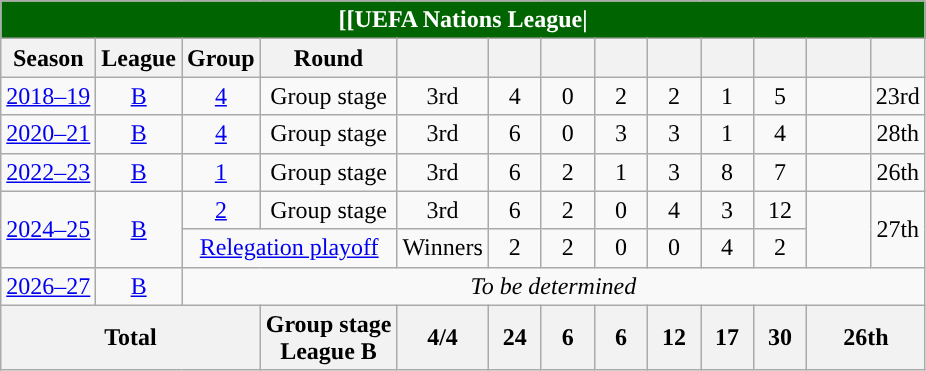<table class="wikitable" style="text-align: center;">
<tr>
<th colspan=13 style="background:#006400;color:#FFFFFF;">[[UEFA Nations League|</th>
</tr>
<tr>
<th>Season</th>
<th>League</th>
<th>Group</th>
<th>Round</th>
<th width=28></th>
<th width=28></th>
<th width=28></th>
<th width=28></th>
<th width=28></th>
<th width=28></th>
<th width=28></th>
<th width=35></th>
<th width=28></th>
</tr>
<tr>
<td><a href='#'>2018–19</a></td>
<td><a href='#'>B</a></td>
<td><a href='#'>4</a></td>
<td>Group stage</td>
<td>3rd</td>
<td>4</td>
<td>0</td>
<td>2</td>
<td>2</td>
<td>1</td>
<td>5</td>
<td></td>
<td>23rd</td>
</tr>
<tr>
<td><a href='#'>2020–21</a></td>
<td><a href='#'>B</a></td>
<td><a href='#'>4</a></td>
<td>Group stage</td>
<td>3rd</td>
<td>6</td>
<td>0</td>
<td>3</td>
<td>3</td>
<td>1</td>
<td>4</td>
<td></td>
<td>28th</td>
</tr>
<tr>
<td><a href='#'>2022–23</a></td>
<td><a href='#'>B</a></td>
<td><a href='#'>1</a></td>
<td>Group stage</td>
<td>3rd</td>
<td>6</td>
<td>2</td>
<td>1</td>
<td>3</td>
<td>8</td>
<td>7</td>
<td></td>
<td>26th</td>
</tr>
<tr>
<td rowspan="2"><a href='#'>2024–25</a></td>
<td rowspan="2"><a href='#'>B</a></td>
<td><a href='#'>2</a></td>
<td>Group stage</td>
<td>3rd</td>
<td>6</td>
<td>2</td>
<td>0</td>
<td>4</td>
<td>3</td>
<td>12</td>
<td rowspan="2"></td>
<td rowspan="2">27th</td>
</tr>
<tr>
<td colspan="2"><a href='#'>Relegation playoff</a></td>
<td>Winners</td>
<td>2</td>
<td>2</td>
<td>0</td>
<td>0</td>
<td>4</td>
<td>2</td>
</tr>
<tr>
<td><a href='#'>2026–27</a></td>
<td><a href='#'>B</a></td>
<td colspan="11"><em>To be determined</em></td>
</tr>
<tr>
<th colspan=3>Total</th>
<th>Group stage<br>League B</th>
<th>4/4</th>
<th>24</th>
<th>6</th>
<th>6</th>
<th>12</th>
<th>17</th>
<th>30</th>
<th colspan=2>26th<br></th>
</tr>
</table>
